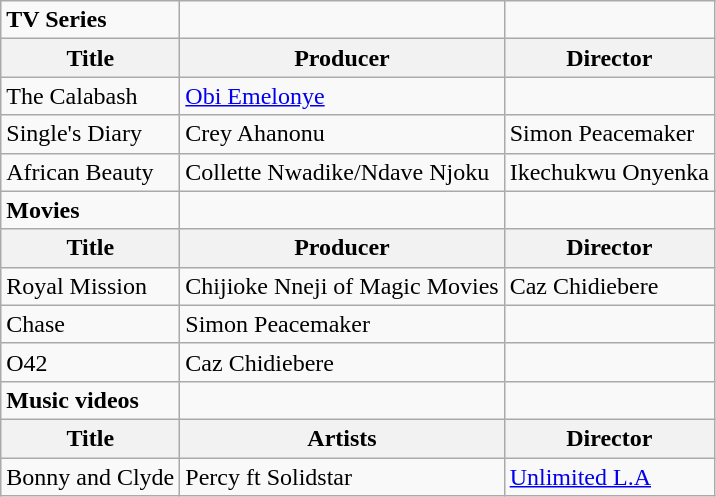<table class="wikitable">
<tr>
<td><strong> TV Series </strong></td>
<td></td>
<td></td>
</tr>
<tr>
<th>Title</th>
<th>Producer</th>
<th>Director</th>
</tr>
<tr>
<td>The Calabash</td>
<td><a href='#'>Obi Emelonye</a></td>
<td></td>
</tr>
<tr>
<td>Single's Diary</td>
<td>Crey Ahanonu</td>
<td>Simon Peacemaker</td>
</tr>
<tr>
<td>African Beauty</td>
<td>Collette Nwadike/Ndave Njoku</td>
<td>Ikechukwu Onyenka</td>
</tr>
<tr>
<td><strong>Movies</strong></td>
<td></td>
<td></td>
</tr>
<tr>
<th>Title</th>
<th>Producer</th>
<th>Director</th>
</tr>
<tr>
<td>Royal Mission</td>
<td>Chijioke Nneji of Magic Movies</td>
<td>Caz Chidiebere</td>
</tr>
<tr>
<td>Chase</td>
<td>Simon Peacemaker</td>
<td></td>
</tr>
<tr>
<td>O42</td>
<td>Caz Chidiebere</td>
<td Caz Chidiebere></td>
</tr>
<tr>
<td><strong>Music videos</strong></td>
<td></td>
<td></td>
</tr>
<tr>
<th>Title</th>
<th>Artists</th>
<th>Director</th>
</tr>
<tr>
<td>Bonny and Clyde</td>
<td>Percy ft Solidstar</td>
<td><a href='#'>Unlimited L.A</a></td>
</tr>
</table>
